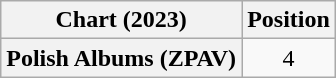<table class="wikitable sortable plainrowheaders" style="text-align:center">
<tr>
<th scope="col">Chart (2023)</th>
<th scope="col">Position</th>
</tr>
<tr>
<th scope="row">Polish Albums (ZPAV)</th>
<td>4</td>
</tr>
</table>
